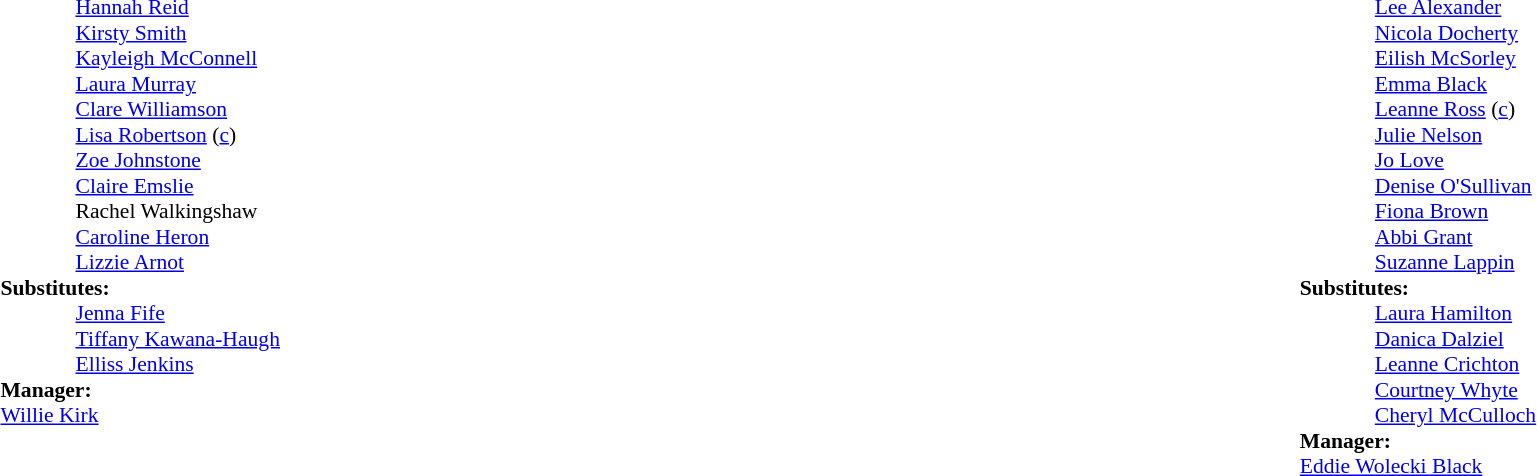<table width="100%">
<tr>
<td valign="top" width="40%"><br><table style="font-size:90%" cellspacing="0" cellpadding="0">
<tr>
<th width=25></th>
<th width=25></th>
</tr>
<tr>
<td></td>
<td></td>
<td> <a href='#'>Hannah Reid</a></td>
</tr>
<tr>
<td></td>
<td></td>
<td> <a href='#'>Kirsty Smith</a></td>
</tr>
<tr>
<td></td>
<td></td>
<td> <a href='#'>Kayleigh McConnell</a></td>
</tr>
<tr>
<td></td>
<td></td>
<td> <a href='#'>Laura Murray</a></td>
</tr>
<tr>
<td></td>
<td></td>
<td> <a href='#'>Clare Williamson</a></td>
</tr>
<tr>
<td></td>
<td></td>
<td> <a href='#'>Lisa Robertson</a> (<a href='#'>c</a>)</td>
</tr>
<tr>
<td></td>
<td></td>
<td> <a href='#'>Zoe Johnstone</a></td>
</tr>
<tr>
<td></td>
<td></td>
<td> <a href='#'>Claire Emslie</a></td>
</tr>
<tr>
<td></td>
<td></td>
<td> Rachel Walkingshaw</td>
</tr>
<tr>
<td></td>
<td></td>
<td> <a href='#'>Caroline Heron</a></td>
</tr>
<tr>
<td></td>
<td></td>
<td> <a href='#'>Lizzie Arnot</a></td>
</tr>
<tr>
<td colspan="4"><strong>Substitutes:</strong></td>
</tr>
<tr>
<td></td>
<td></td>
<td> <a href='#'>Jenna Fife</a></td>
</tr>
<tr>
<td></td>
<td></td>
<td> <a href='#'>Tiffany Kawana-Haugh</a></td>
</tr>
<tr>
<td></td>
<td></td>
<td> <a href='#'>Elliss Jenkins</a></td>
</tr>
<tr>
<td colspan="4"><strong>Manager:</strong></td>
</tr>
<tr>
<td colspan="4"> <a href='#'>Willie Kirk</a></td>
</tr>
</table>
</td>
<td valign="top"></td>
<td valign="top" width="50%"><br><table style="font-size:90%; margin:auto" cellspacing="0" cellpadding="0">
<tr>
<th width=25></th>
<th width=25></th>
</tr>
<tr>
<td></td>
<td></td>
<td> <a href='#'>Lee Alexander</a></td>
</tr>
<tr>
<td></td>
<td></td>
<td> <a href='#'>Nicola Docherty</a></td>
</tr>
<tr>
<td></td>
<td></td>
<td> <a href='#'>Eilish McSorley</a></td>
</tr>
<tr>
<td></td>
<td></td>
<td> <a href='#'>Emma Black</a></td>
</tr>
<tr>
<td></td>
<td></td>
<td> <a href='#'>Leanne Ross</a> (<a href='#'>c</a>)</td>
</tr>
<tr>
<td></td>
<td></td>
<td> <a href='#'>Julie Nelson</a></td>
</tr>
<tr>
<td></td>
<td></td>
<td> <a href='#'>Jo Love</a></td>
</tr>
<tr>
<td></td>
<td></td>
<td> <a href='#'>Denise O'Sullivan</a></td>
</tr>
<tr>
<td></td>
<td></td>
<td> <a href='#'>Fiona Brown</a></td>
</tr>
<tr>
<td></td>
<td></td>
<td> <a href='#'>Abbi Grant</a></td>
</tr>
<tr>
<td></td>
<td></td>
<td> <a href='#'>Suzanne Lappin</a></td>
</tr>
<tr>
<td colspan="4"><strong>Substitutes:</strong></td>
</tr>
<tr>
<td></td>
<td></td>
<td> <a href='#'>Laura Hamilton</a></td>
</tr>
<tr>
<td></td>
<td></td>
<td> <a href='#'>Danica Dalziel</a></td>
</tr>
<tr>
<td></td>
<td></td>
<td> <a href='#'>Leanne Crichton</a></td>
</tr>
<tr>
<td></td>
<td></td>
<td> <a href='#'>Courtney Whyte</a></td>
</tr>
<tr>
<td></td>
<td></td>
<td> <a href='#'>Cheryl McCulloch</a></td>
</tr>
<tr>
<td colspan="4"><strong>Manager:</strong></td>
</tr>
<tr>
<td colspan="4"> <a href='#'>Eddie Wolecki Black</a></td>
</tr>
</table>
</td>
</tr>
</table>
